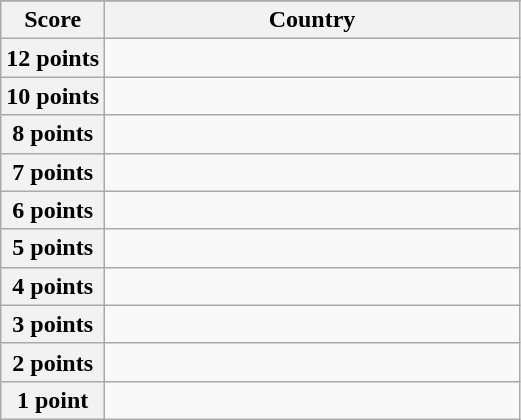<table class="wikitable">
<tr>
</tr>
<tr>
<th scope="col" width="20%">Score</th>
<th scope="col">Country</th>
</tr>
<tr>
<th scope="row">12 points</th>
<td></td>
</tr>
<tr>
<th scope="row">10 points</th>
<td></td>
</tr>
<tr>
<th scope="row">8 points</th>
<td></td>
</tr>
<tr>
<th scope="row">7 points</th>
<td></td>
</tr>
<tr>
<th scope="row">6 points</th>
<td></td>
</tr>
<tr>
<th scope="row">5 points</th>
<td></td>
</tr>
<tr>
<th scope="row">4 points</th>
<td></td>
</tr>
<tr>
<th scope="row">3 points</th>
<td></td>
</tr>
<tr>
<th scope="row">2 points</th>
<td></td>
</tr>
<tr>
<th scope="row">1 point</th>
<td></td>
</tr>
</table>
